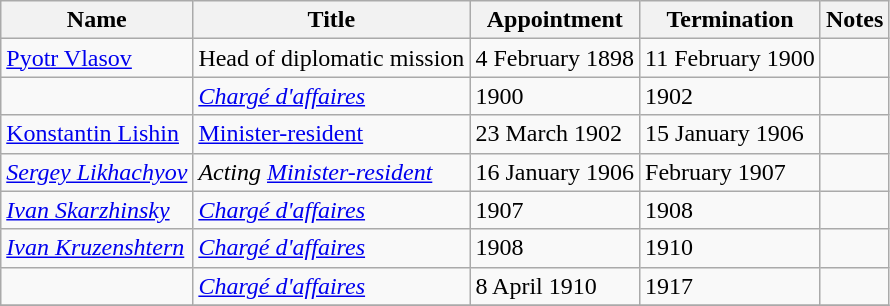<table class="wikitable">
<tr valign="middle">
<th>Name</th>
<th>Title</th>
<th>Appointment</th>
<th>Termination</th>
<th>Notes</th>
</tr>
<tr>
<td><a href='#'>Pyotr Vlasov</a></td>
<td>Head of diplomatic mission</td>
<td>4 February 1898</td>
<td>11 February 1900</td>
<td></td>
</tr>
<tr>
<td><em></em></td>
<td><em><a href='#'>Chargé d'affaires</a></em></td>
<td>1900</td>
<td>1902</td>
<td></td>
</tr>
<tr>
<td><a href='#'>Konstantin Lishin</a></td>
<td><a href='#'>Minister-resident</a></td>
<td>23 March 1902</td>
<td>15 January 1906</td>
<td></td>
</tr>
<tr>
<td><em><a href='#'>Sergey Likhachyov</a></em></td>
<td><em>Acting <a href='#'>Minister-resident</a></em></td>
<td>16 January 1906</td>
<td>February 1907</td>
<td></td>
</tr>
<tr>
<td><em><a href='#'>Ivan Skarzhinsky</a></em></td>
<td><em><a href='#'>Chargé d'affaires</a></em></td>
<td>1907</td>
<td>1908</td>
<td></td>
</tr>
<tr>
<td><em><a href='#'>Ivan Kruzenshtern</a></em></td>
<td><em><a href='#'>Chargé d'affaires</a></em></td>
<td>1908</td>
<td>1910</td>
<td></td>
</tr>
<tr>
<td><em></em></td>
<td><em><a href='#'>Chargé d'affaires</a></em></td>
<td>8 April 1910</td>
<td>1917</td>
<td></td>
</tr>
<tr>
</tr>
</table>
